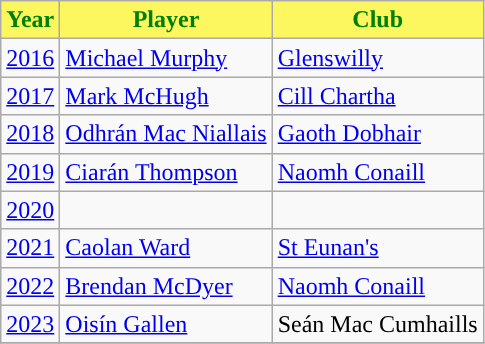<table class="wikitable">
<tr>
<th style="background:#FCF75E;color:green;">Year</th>
<th style="background:#FCF75E;color:green;">Player</th>
<th style="background:#FCF75E;color:green;">Club</th>
</tr>
<tr>
<td><a href='#'>2016</a></td>
<td><a href='#'>Michael Murphy</a></td>
<td><a href='#'>Glenswilly</a></td>
</tr>
<tr>
<td><a href='#'>2017</a></td>
<td><a href='#'>Mark McHugh</a></td>
<td><a href='#'>Cill Chartha</a></td>
</tr>
<tr>
<td><a href='#'>2018</a></td>
<td><a href='#'>Odhrán Mac Niallais</a></td>
<td><a href='#'>Gaoth Dobhair</a></td>
</tr>
<tr>
<td><a href='#'>2019</a></td>
<td><a href='#'>Ciarán Thompson</a></td>
<td><a href='#'>Naomh Conaill</a></td>
</tr>
<tr>
<td><a href='#'>2020</a></td>
<td></td>
<td></td>
</tr>
<tr>
<td><a href='#'>2021</a></td>
<td><a href='#'>Caolan Ward</a></td>
<td><a href='#'>St Eunan's</a></td>
</tr>
<tr>
<td><a href='#'>2022</a></td>
<td><a href='#'>Brendan McDyer</a></td>
<td><a href='#'>Naomh Conaill</a></td>
</tr>
<tr>
<td><a href='#'>2023</a></td>
<td><a href='#'>Oisín Gallen</a></td>
<td>Seán Mac Cumhaills</td>
</tr>
<tr>
</tr>
</table>
